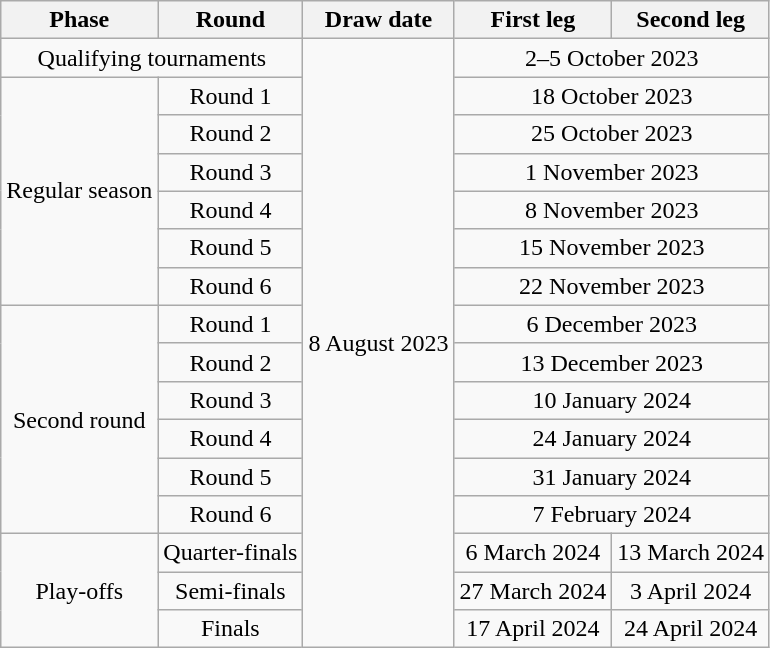<table class="wikitable" style="text-align:center">
<tr>
<th>Phase</th>
<th>Round</th>
<th>Draw date</th>
<th>First leg</th>
<th>Second leg</th>
</tr>
<tr>
<td colspan="2">Qualifying tournaments</td>
<td rowspan="16">8 August 2023</td>
<td colspan="2">2–5 October 2023</td>
</tr>
<tr>
<td rowspan="6">Regular season</td>
<td>Round 1</td>
<td colspan="2">18 October 2023</td>
</tr>
<tr>
<td>Round 2</td>
<td colspan="2">25 October 2023</td>
</tr>
<tr>
<td>Round 3</td>
<td colspan="2">1 November 2023</td>
</tr>
<tr>
<td>Round 4</td>
<td colspan="2">8 November 2023</td>
</tr>
<tr>
<td>Round 5</td>
<td colspan="2">15 November 2023</td>
</tr>
<tr>
<td>Round 6</td>
<td colspan="2">22 November 2023</td>
</tr>
<tr>
<td rowspan="6">Second round</td>
<td>Round 1</td>
<td colspan="2">6 December 2023</td>
</tr>
<tr>
<td>Round 2</td>
<td colspan="2">13 December 2023</td>
</tr>
<tr>
<td>Round 3</td>
<td colspan="2">10 January 2024</td>
</tr>
<tr>
<td>Round 4</td>
<td colspan="2">24 January 2024</td>
</tr>
<tr>
<td>Round 5</td>
<td colspan="2">31 January 2024</td>
</tr>
<tr>
<td>Round 6</td>
<td colspan="2">7 February 2024</td>
</tr>
<tr>
<td rowspan="3">Play-offs</td>
<td>Quarter-finals</td>
<td>6 March 2024</td>
<td>13 March 2024</td>
</tr>
<tr>
<td>Semi-finals</td>
<td>27 March 2024</td>
<td>3 April 2024</td>
</tr>
<tr>
<td>Finals</td>
<td>17 April 2024</td>
<td>24 April 2024</td>
</tr>
</table>
